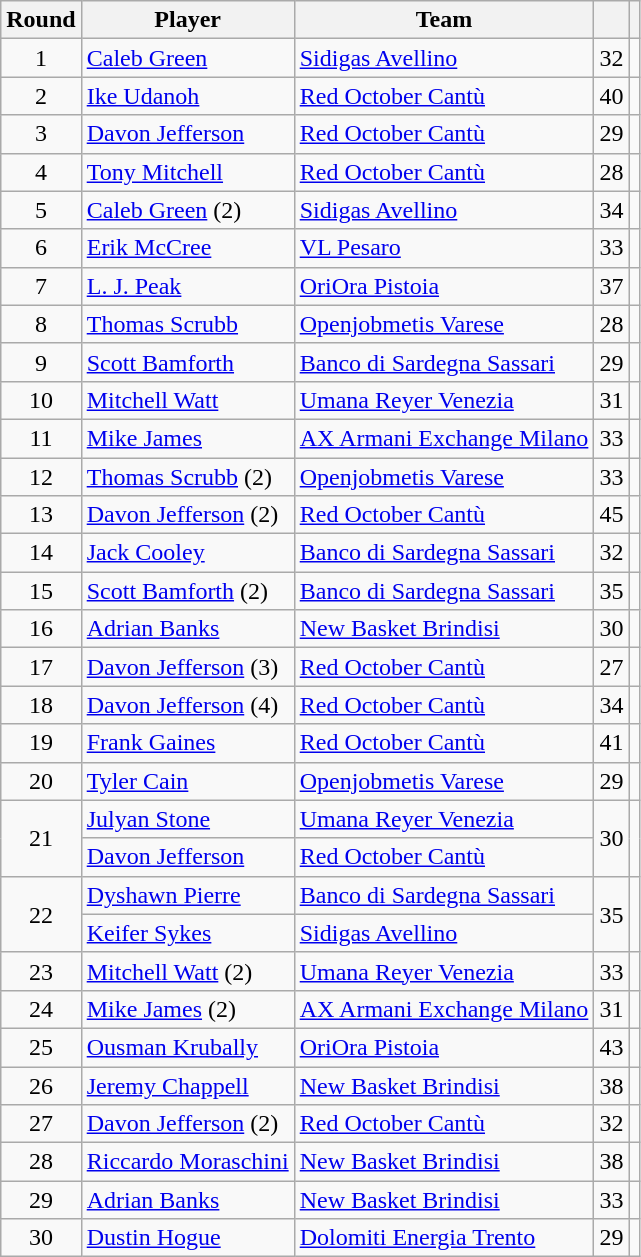<table class="wikitable sortable" style="text-align: center;">
<tr>
<th>Round</th>
<th>Player</th>
<th>Team</th>
<th></th>
<th></th>
</tr>
<tr>
<td>1</td>
<td style="text-align:left;"> <a href='#'>Caleb Green</a></td>
<td style="text-align:left;"><a href='#'>Sidigas Avellino</a></td>
<td>32</td>
<td></td>
</tr>
<tr>
<td>2</td>
<td style="text-align:left;"> <a href='#'>Ike Udanoh</a></td>
<td style="text-align:left;"><a href='#'>Red October Cantù</a></td>
<td>40</td>
<td></td>
</tr>
<tr>
<td>3</td>
<td style="text-align:left;"> <a href='#'>Davon Jefferson</a></td>
<td style="text-align:left;"><a href='#'>Red October Cantù</a></td>
<td>29</td>
<td></td>
</tr>
<tr>
<td>4</td>
<td style="text-align:left;"> <a href='#'>Tony Mitchell</a></td>
<td style="text-align:left;"><a href='#'>Red October Cantù</a></td>
<td>28</td>
<td></td>
</tr>
<tr>
<td>5</td>
<td style="text-align:left;"> <a href='#'>Caleb Green</a> (2)</td>
<td style="text-align:left;"><a href='#'>Sidigas Avellino</a></td>
<td>34</td>
<td></td>
</tr>
<tr>
<td>6</td>
<td style="text-align:left;"> <a href='#'>Erik McCree</a></td>
<td style="text-align:left;"><a href='#'>VL Pesaro</a></td>
<td>33</td>
<td></td>
</tr>
<tr>
<td>7</td>
<td style="text-align:left;"> <a href='#'>L. J. Peak</a></td>
<td style="text-align:left;"><a href='#'>OriOra Pistoia</a></td>
<td>37</td>
<td></td>
</tr>
<tr>
<td>8</td>
<td style="text-align:left;"> <a href='#'>Thomas Scrubb</a></td>
<td style="text-align:left;"><a href='#'>Openjobmetis Varese</a></td>
<td>28</td>
<td></td>
</tr>
<tr>
<td>9</td>
<td style="text-align:left;"> <a href='#'>Scott Bamforth</a></td>
<td style="text-align:left;"><a href='#'>Banco di Sardegna Sassari</a></td>
<td>29</td>
<td></td>
</tr>
<tr>
<td>10</td>
<td style="text-align:left;"> <a href='#'>Mitchell Watt</a></td>
<td style="text-align:left;"><a href='#'>Umana Reyer Venezia</a></td>
<td>31</td>
<td></td>
</tr>
<tr>
<td>11</td>
<td style="text-align:left;"> <a href='#'>Mike James</a></td>
<td style="text-align:left;"><a href='#'>AX Armani Exchange Milano</a></td>
<td>33</td>
<td></td>
</tr>
<tr>
<td>12</td>
<td style="text-align:left;"> <a href='#'>Thomas Scrubb</a> (2)</td>
<td style="text-align:left;"><a href='#'>Openjobmetis Varese</a></td>
<td>33</td>
<td></td>
</tr>
<tr>
<td>13</td>
<td style="text-align:left;"> <a href='#'>Davon Jefferson</a> (2)</td>
<td style="text-align:left;"><a href='#'>Red October Cantù</a></td>
<td>45</td>
<td></td>
</tr>
<tr>
<td>14</td>
<td style="text-align:left;"> <a href='#'>Jack Cooley</a></td>
<td style="text-align:left;"><a href='#'>Banco di Sardegna Sassari</a></td>
<td>32</td>
<td></td>
</tr>
<tr>
<td>15</td>
<td style="text-align:left;"> <a href='#'>Scott Bamforth</a> (2)</td>
<td style="text-align:left;"><a href='#'>Banco di Sardegna Sassari</a></td>
<td>35</td>
<td></td>
</tr>
<tr>
<td>16</td>
<td style="text-align:left;"> <a href='#'>Adrian Banks</a></td>
<td style="text-align:left;"><a href='#'>New Basket Brindisi</a></td>
<td>30</td>
<td></td>
</tr>
<tr>
<td>17</td>
<td style="text-align:left;"> <a href='#'>Davon Jefferson</a> (3)</td>
<td style="text-align:left;"><a href='#'>Red October Cantù</a></td>
<td>27</td>
<td></td>
</tr>
<tr>
<td>18</td>
<td style="text-align:left;"> <a href='#'>Davon Jefferson</a> (4)</td>
<td style="text-align:left;"><a href='#'>Red October Cantù</a></td>
<td>34</td>
<td></td>
</tr>
<tr>
<td>19</td>
<td style="text-align:left;"> <a href='#'>Frank Gaines</a></td>
<td style="text-align:left;"><a href='#'>Red October Cantù</a></td>
<td>41</td>
<td></td>
</tr>
<tr>
<td>20</td>
<td style="text-align:left;"> <a href='#'>Tyler Cain</a></td>
<td style="text-align:left;"><a href='#'>Openjobmetis Varese</a></td>
<td>29</td>
<td></td>
</tr>
<tr>
<td rowspan="2">21</td>
<td style="text-align:left;"> <a href='#'>Julyan Stone</a></td>
<td style="text-align:left;"><a href='#'>Umana Reyer Venezia</a></td>
<td rowspan="2">30</td>
<td rowspan="2"></td>
</tr>
<tr>
<td style="text-align:left;"> <a href='#'>Davon Jefferson</a></td>
<td style="text-align:left;"><a href='#'>Red October Cantù</a></td>
</tr>
<tr>
<td rowspan="2">22</td>
<td style="text-align:left;"> <a href='#'>Dyshawn Pierre</a></td>
<td style="text-align:left;"><a href='#'>Banco di Sardegna Sassari</a></td>
<td rowspan="2">35</td>
<td rowspan="2"></td>
</tr>
<tr>
<td style="text-align:left;"> <a href='#'>Keifer Sykes</a></td>
<td style="text-align:left;"><a href='#'>Sidigas Avellino</a></td>
</tr>
<tr>
<td>23</td>
<td style="text-align:left;"> <a href='#'>Mitchell Watt</a> (2)</td>
<td style="text-align:left;"><a href='#'>Umana Reyer Venezia</a></td>
<td>33</td>
<td></td>
</tr>
<tr>
<td>24</td>
<td style="text-align:left;"> <a href='#'>Mike James</a> (2)</td>
<td style="text-align:left;"><a href='#'>AX Armani Exchange Milano</a></td>
<td>31</td>
<td></td>
</tr>
<tr>
<td>25</td>
<td style="text-align:left;"> <a href='#'>Ousman Krubally</a></td>
<td style="text-align:left;"><a href='#'>OriOra Pistoia</a></td>
<td>43</td>
<td></td>
</tr>
<tr>
<td>26</td>
<td style="text-align:left;"> <a href='#'>Jeremy Chappell</a></td>
<td style="text-align:left;"><a href='#'>New Basket Brindisi</a></td>
<td>38</td>
<td></td>
</tr>
<tr>
<td>27</td>
<td style="text-align:left;"> <a href='#'>Davon Jefferson</a> (2)</td>
<td style="text-align:left;"><a href='#'>Red October Cantù</a></td>
<td>32</td>
<td></td>
</tr>
<tr>
<td>28</td>
<td style="text-align:left;"> <a href='#'>Riccardo Moraschini</a></td>
<td style="text-align:left;"><a href='#'>New Basket Brindisi</a></td>
<td>38</td>
<td></td>
</tr>
<tr>
<td>29</td>
<td style="text-align:left;"> <a href='#'>Adrian Banks</a></td>
<td style="text-align:left;"><a href='#'>New Basket Brindisi</a></td>
<td>33</td>
<td></td>
</tr>
<tr>
<td>30</td>
<td style="text-align:left;"> <a href='#'>Dustin Hogue</a></td>
<td style="text-align:left;"><a href='#'>Dolomiti Energia Trento</a></td>
<td>29</td>
<td></td>
</tr>
</table>
